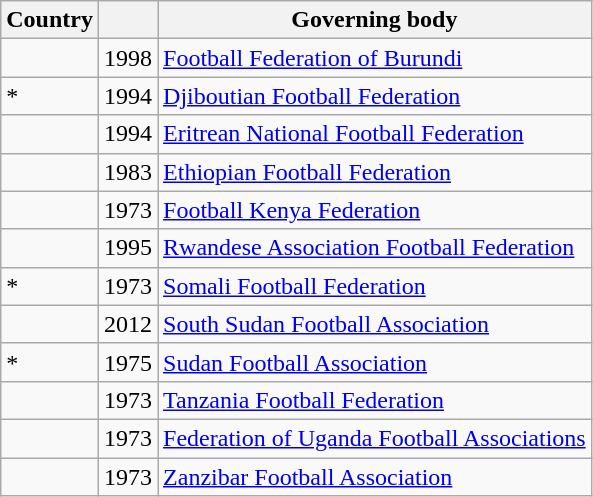<table class="wikitable sortable" valign="top">
<tr>
<th>Country</th>
<th></th>
<th>Governing body</th>
</tr>
<tr>
<td></td>
<td>1998</td>
<td><a href='#'>Football Federation of Burundi</a></td>
</tr>
<tr>
<td>*</td>
<td>1994</td>
<td><a href='#'>Djiboutian Football Federation</a></td>
</tr>
<tr>
<td></td>
<td>1994</td>
<td><a href='#'>Eritrean National Football Federation</a></td>
</tr>
<tr>
<td></td>
<td>1983</td>
<td><a href='#'>Ethiopian Football Federation</a></td>
</tr>
<tr>
<td></td>
<td>1973</td>
<td><a href='#'>Football Kenya Federation</a></td>
</tr>
<tr>
<td></td>
<td>1995</td>
<td><a href='#'>Rwandese Association Football Federation</a></td>
</tr>
<tr>
<td>*</td>
<td>1973</td>
<td><a href='#'>Somali Football Federation</a></td>
</tr>
<tr>
<td></td>
<td>2012</td>
<td><a href='#'>South Sudan Football Association</a></td>
</tr>
<tr>
<td>*</td>
<td>1975</td>
<td><a href='#'>Sudan Football Association</a></td>
</tr>
<tr>
<td></td>
<td>1973</td>
<td><a href='#'>Tanzania Football Federation</a></td>
</tr>
<tr>
<td></td>
<td>1973</td>
<td><a href='#'>Federation of Uganda Football Associations</a></td>
</tr>
<tr>
<td></td>
<td>1973</td>
<td><a href='#'>Zanzibar Football Association</a></td>
</tr>
</table>
